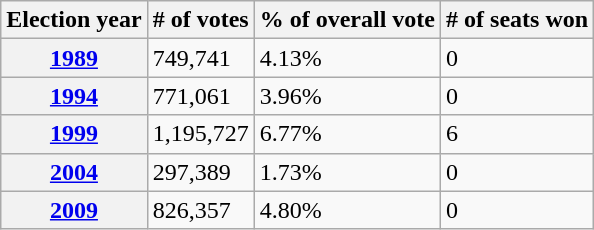<table class="wikitable">
<tr>
<th>Election year</th>
<th># of votes</th>
<th>% of overall vote</th>
<th># of seats won</th>
</tr>
<tr>
<th><a href='#'>1989</a></th>
<td>749,741</td>
<td>4.13%</td>
<td>0</td>
</tr>
<tr>
<th><a href='#'>1994</a></th>
<td>771,061</td>
<td>3.96%</td>
<td>0</td>
</tr>
<tr>
<th><a href='#'>1999</a></th>
<td>1,195,727</td>
<td>6.77%</td>
<td>6</td>
</tr>
<tr>
<th><a href='#'>2004</a></th>
<td>297,389</td>
<td>1.73%</td>
<td>0</td>
</tr>
<tr>
<th><a href='#'>2009</a></th>
<td>826,357</td>
<td>4.80%</td>
<td>0</td>
</tr>
</table>
